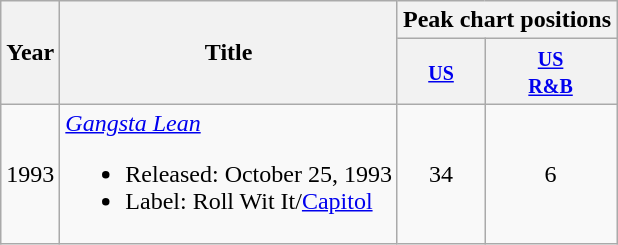<table class="wikitable">
<tr>
<th rowspan="2">Year</th>
<th rowspan="2">Title</th>
<th colspan="2">Peak chart positions</th>
</tr>
<tr>
<th><small><a href='#'>US</a></small></th>
<th><small><a href='#'>US<br>R&B</a></small></th>
</tr>
<tr>
<td>1993</td>
<td><em><a href='#'>Gangsta Lean</a></em><br><ul><li>Released: October 25, 1993</li><li>Label: Roll Wit It/<a href='#'>Capitol</a></li></ul></td>
<td style="text-align:center;">34</td>
<td style="text-align:center;">6</td>
</tr>
</table>
